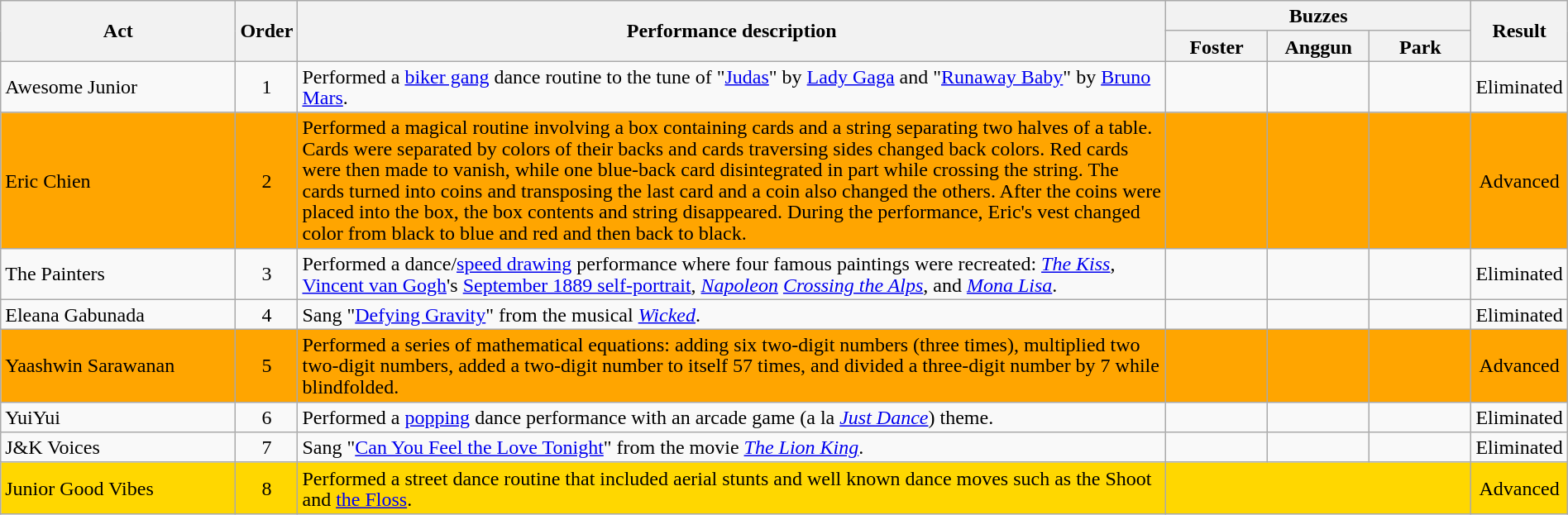<table class="wikitable" style="text-align:center; line-height:17px; width:100%;">
<tr>
<th rowspan=2 style="width:15%">Act</th>
<th rowspan=2 style="width:03%">Order</th>
<th rowspan=2>Performance description</th>
<th colspan=3>Buzzes</th>
<th rowspan=2>Result</th>
</tr>
<tr>
<th style="width:06.5%;">Foster</th>
<th style="width:06.5%;">Anggun</th>
<th style="width:06.5%;">Park</th>
</tr>
<tr>
<td align="left">Awesome Junior</td>
<td>1</td>
<td align="left">Performed a <a href='#'>biker gang</a> dance routine to the tune of "<a href='#'>Judas</a>" by <a href='#'>Lady Gaga</a> and "<a href='#'>Runaway Baby</a>" by <a href='#'>Bruno Mars</a>. </td>
<td></td>
<td></td>
<td></td>
<td>Eliminated</td>
</tr>
<tr bgcolor=orange>
<td align="left">Eric Chien</td>
<td>2</td>
<td align="left">Performed a magical routine involving a box containing cards and a string separating two halves of a table. Cards were separated by colors of their backs and cards traversing sides changed back colors. Red cards were then made to vanish, while one blue-back card disintegrated in part while crossing the string. The cards turned into coins and transposing the last card and a coin also changed the others. After the coins were placed into the box, the box contents and string disappeared. During the performance, Eric's vest changed color from black to blue and red and then back to black.</td>
<td></td>
<td></td>
<td></td>
<td>Advanced</td>
</tr>
<tr>
<td align="left">The Painters</td>
<td>3</td>
<td align="left">Performed a dance/<a href='#'>speed drawing</a> performance where four famous paintings were recreated: <em><a href='#'>The Kiss</a></em>, <a href='#'>Vincent van Gogh</a>'s <a href='#'>September 1889 self-portrait</a>, <em><a href='#'>Napoleon</a> <a href='#'>Crossing the Alps</a></em>, and <em><a href='#'>Mona Lisa</a></em>.</td>
<td></td>
<td></td>
<td></td>
<td>Eliminated</td>
</tr>
<tr>
<td align="left">Eleana Gabunada </td>
<td>4</td>
<td align="left">Sang "<a href='#'>Defying Gravity</a>" from the musical <em><a href='#'>Wicked</a></em>.</td>
<td></td>
<td></td>
<td></td>
<td>Eliminated</td>
</tr>
<tr bgcolor=orange>
<td align="left">Yaashwin Sarawanan</td>
<td>5</td>
<td align="left">Performed a series of mathematical equations: adding six two-digit numbers (three times), multiplied two two-digit numbers, added a two-digit number to itself 57 times, and divided a three-digit number by 7 while blindfolded.</td>
<td></td>
<td></td>
<td></td>
<td>Advanced</td>
</tr>
<tr>
<td align="left">YuiYui</td>
<td>6</td>
<td align="left">Performed a <a href='#'>popping</a> dance performance with an arcade game (a la <em><a href='#'>Just Dance</a></em>) theme.</td>
<td></td>
<td></td>
<td></td>
<td>Eliminated</td>
</tr>
<tr>
<td align="left">J&K Voices</td>
<td>7</td>
<td align="left">Sang "<a href='#'>Can You Feel the Love Tonight</a>" from the movie <em><a href='#'>The Lion King</a></em>.</td>
<td></td>
<td></td>
<td></td>
<td>Eliminated</td>
</tr>
<tr bgcolor=gold>
<td align="left">Junior Good Vibes</td>
<td>8</td>
<td align="left">Performed a street dance routine that included aerial stunts and well known dance moves such as the Shoot and <a href='#'>the Floss</a>.</td>
<td colspan="3"></td>
<td>Advanced</td>
</tr>
</table>
